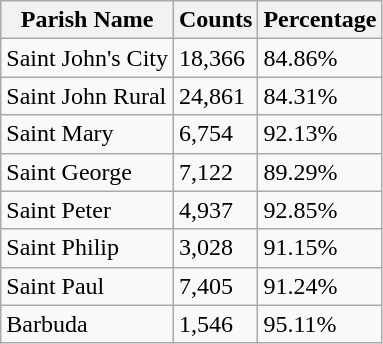<table class="wikitable sortable mw-collapsible">
<tr>
<th>Parish Name</th>
<th>Counts</th>
<th>Percentage</th>
</tr>
<tr>
<td>Saint John's City</td>
<td>18,366</td>
<td>84.86%</td>
</tr>
<tr>
<td>Saint John Rural</td>
<td>24,861</td>
<td>84.31%</td>
</tr>
<tr>
<td>Saint Mary</td>
<td>6,754</td>
<td>92.13%</td>
</tr>
<tr>
<td>Saint George</td>
<td>7,122</td>
<td>89.29%</td>
</tr>
<tr>
<td>Saint Peter</td>
<td>4,937</td>
<td>92.85%</td>
</tr>
<tr>
<td>Saint Philip</td>
<td>3,028</td>
<td>91.15%</td>
</tr>
<tr>
<td>Saint Paul</td>
<td>7,405</td>
<td>91.24%</td>
</tr>
<tr>
<td>Barbuda</td>
<td>1,546</td>
<td>95.11%</td>
</tr>
</table>
